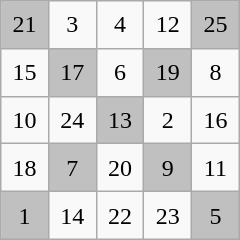<table class="wikitable" style="margin-left:auto;margin-right:auto;text-align:center;width:10em;height:10em;table-layout:fixed;">
<tr>
<td style="background-color: silver;">21</td>
<td>3</td>
<td>4</td>
<td>12</td>
<td style="background-color: silver;">25</td>
</tr>
<tr>
<td>15</td>
<td style="background-color: silver;">17</td>
<td>6</td>
<td style="background-color: silver;">19</td>
<td>8</td>
</tr>
<tr>
<td>10</td>
<td>24</td>
<td style="background-color: silver;">13</td>
<td>2</td>
<td>16</td>
</tr>
<tr>
<td>18</td>
<td style="background-color: silver;">7</td>
<td>20</td>
<td style="background-color: silver;">9</td>
<td>11</td>
</tr>
<tr>
<td style="background-color: silver;">1</td>
<td>14</td>
<td>22</td>
<td>23</td>
<td style="background-color: silver;">5</td>
</tr>
</table>
